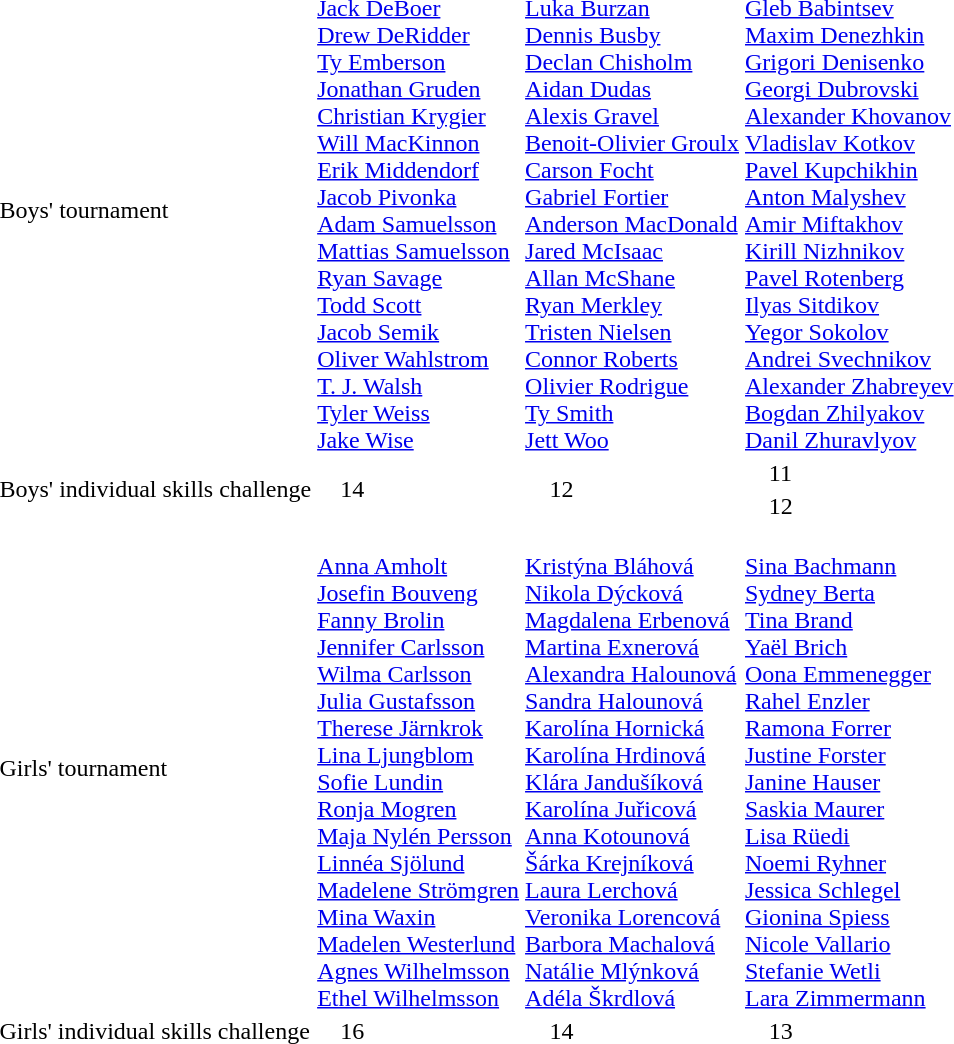<table>
<tr>
<td>Boys' tournament<br></td>
<td colspan=2><br><a href='#'>Jack DeBoer</a><br><a href='#'>Drew DeRidder</a><br><a href='#'>Ty Emberson</a><br><a href='#'>Jonathan Gruden</a><br><a href='#'>Christian Krygier</a><br><a href='#'>Will MacKinnon</a><br><a href='#'>Erik Middendorf</a><br><a href='#'>Jacob Pivonka</a><br><a href='#'>Adam Samuelsson</a><br><a href='#'>Mattias Samuelsson</a><br><a href='#'>Ryan Savage</a><br><a href='#'>Todd Scott</a><br><a href='#'>Jacob Semik</a><br><a href='#'>Oliver Wahlstrom</a><br><a href='#'>T. J. Walsh</a><br><a href='#'>Tyler Weiss</a><br><a href='#'>Jake Wise</a></td>
<td colspan=2><br><a href='#'>Luka Burzan</a><br><a href='#'>Dennis Busby</a><br><a href='#'>Declan Chisholm</a><br><a href='#'>Aidan Dudas</a><br><a href='#'>Alexis Gravel</a><br><a href='#'>Benoit-Olivier Groulx</a><br><a href='#'>Carson Focht</a><br><a href='#'>Gabriel Fortier</a><br><a href='#'>Anderson MacDonald</a><br><a href='#'>Jared McIsaac</a><br><a href='#'>Allan McShane</a><br><a href='#'>Ryan Merkley</a><br><a href='#'>Tristen Nielsen</a><br><a href='#'>Connor Roberts</a><br><a href='#'>Olivier Rodrigue</a><br><a href='#'>Ty Smith</a><br><a href='#'>Jett Woo</a></td>
<td colspan=2><br><a href='#'>Gleb Babintsev</a><br><a href='#'>Maxim Denezhkin</a><br><a href='#'>Grigori Denisenko</a><br><a href='#'>Georgi Dubrovski</a><br><a href='#'>Alexander Khovanov</a><br><a href='#'>Vladislav Kotkov</a><br><a href='#'>Pavel Kupchikhin</a><br><a href='#'>Anton Malyshev</a><br><a href='#'>Amir Miftakhov</a><br><a href='#'>Kirill Nizhnikov</a><br><a href='#'>Pavel Rotenberg</a><br><a href='#'>Ilyas Sitdikov</a><br><a href='#'>Yegor Sokolov</a><br><a href='#'>Andrei Svechnikov</a><br><a href='#'>Alexander Zhabreyev</a><br><a href='#'>Bogdan Zhilyakov</a><br><a href='#'>Danil Zhuravlyov</a></td>
</tr>
<tr>
<td rowspan=2>Boys' individual skills challenge<br></td>
<td rowspan=2></td>
<td rowspan=2>14</td>
<td rowspan=2></td>
<td rowspan=2>12</td>
<td></td>
<td>11</td>
</tr>
<tr>
<td></td>
<td>12</td>
</tr>
<tr>
<td>Girls' tournament<br></td>
<td colspan=2><br><a href='#'>Anna Amholt</a><br><a href='#'>Josefin Bouveng</a><br><a href='#'>Fanny Brolin</a><br><a href='#'>Jennifer Carlsson</a><br><a href='#'>Wilma Carlsson</a><br><a href='#'>Julia Gustafsson</a><br><a href='#'>Therese Järnkrok</a><br><a href='#'>Lina Ljungblom</a><br><a href='#'>Sofie Lundin</a><br><a href='#'>Ronja Mogren</a><br><a href='#'>Maja Nylén Persson</a><br><a href='#'>Linnéa Sjölund</a><br><a href='#'>Madelene Strömgren</a><br><a href='#'>Mina Waxin</a><br><a href='#'>Madelen Westerlund</a><br><a href='#'>Agnes Wilhelmsson</a><br><a href='#'>Ethel Wilhelmsson</a></td>
<td colspan=2><br><a href='#'>Kristýna Bláhová</a><br><a href='#'>Nikola Dýcková</a><br><a href='#'>Magdalena Erbenová</a><br><a href='#'>Martina Exnerová</a><br><a href='#'>Alexandra Halounová</a><br><a href='#'>Sandra Halounová</a><br><a href='#'>Karolína Hornická</a><br><a href='#'>Karolína Hrdinová</a><br><a href='#'>Klára Jandušíková</a><br><a href='#'>Karolína Juřicová</a><br><a href='#'>Anna Kotounová</a><br><a href='#'>Šárka Krejníková</a><br><a href='#'>Laura Lerchová</a><br><a href='#'>Veronika Lorencová</a><br><a href='#'>Barbora Machalová</a><br><a href='#'>Natálie Mlýnková</a><br><a href='#'>Adéla Škrdlová</a></td>
<td colspan=2><br><a href='#'>Sina Bachmann</a><br><a href='#'>Sydney Berta</a><br><a href='#'>Tina Brand</a><br><a href='#'>Yaël Brich</a><br><a href='#'>Oona Emmenegger</a><br><a href='#'>Rahel Enzler</a><br><a href='#'>Ramona Forrer</a><br><a href='#'>Justine Forster</a><br><a href='#'>Janine Hauser</a><br><a href='#'>Saskia Maurer</a><br><a href='#'>Lisa Rüedi</a><br><a href='#'>Noemi Ryhner</a><br><a href='#'>Jessica Schlegel</a><br><a href='#'>Gionina Spiess</a><br><a href='#'>Nicole Vallario</a><br><a href='#'>Stefanie Wetli</a><br><a href='#'>Lara Zimmermann</a></td>
</tr>
<tr>
<td>Girls' individual skills challenge<br></td>
<td></td>
<td>16</td>
<td></td>
<td>14</td>
<td></td>
<td>13</td>
</tr>
</table>
